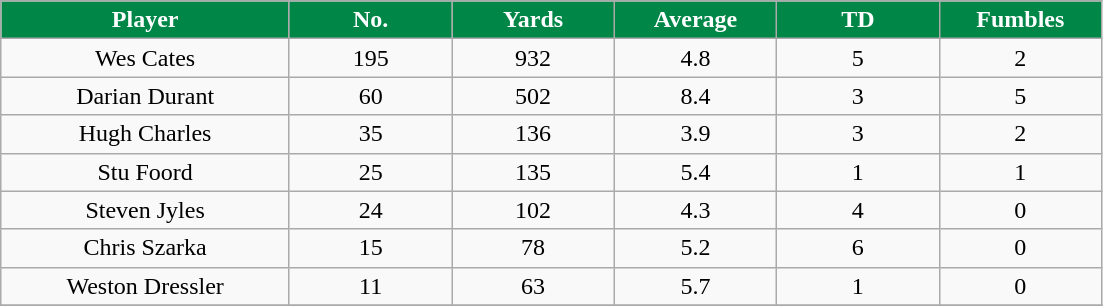<table border="1" class="wikitable sortable">
<tr>
<th style="background:#008748;color:white;" width="16%">Player</th>
<th style="background:#008748;color:white;" width="9%">No.</th>
<th style="background:#008748;color:white;" width="9%">Yards</th>
<th style="background:#008748;color:white;" width="9%">Average</th>
<th style="background:#008748;color:white;" width="9%">TD</th>
<th style="background:#008748;color:white;" width="9%">Fumbles</th>
</tr>
<tr style="text-align:center;">
<td>Wes Cates</td>
<td>195</td>
<td>932</td>
<td>4.8</td>
<td>5</td>
<td>2</td>
</tr>
<tr style="text-align:center;">
<td>Darian Durant</td>
<td>60</td>
<td>502</td>
<td>8.4</td>
<td>3</td>
<td>5</td>
</tr>
<tr style="text-align:center;">
<td>Hugh Charles</td>
<td>35</td>
<td>136</td>
<td>3.9</td>
<td>3</td>
<td>2</td>
</tr>
<tr style="text-align:center;">
<td>Stu Foord</td>
<td>25</td>
<td>135</td>
<td>5.4</td>
<td>1</td>
<td>1</td>
</tr>
<tr style="text-align:center;">
<td>Steven Jyles</td>
<td>24</td>
<td>102</td>
<td>4.3</td>
<td>4</td>
<td>0</td>
</tr>
<tr style="text-align:center;">
<td>Chris Szarka</td>
<td>15</td>
<td>78</td>
<td>5.2</td>
<td>6</td>
<td>0</td>
</tr>
<tr style="text-align:center;">
<td>Weston Dressler</td>
<td>11</td>
<td>63</td>
<td>5.7</td>
<td>1</td>
<td>0</td>
</tr>
<tr>
</tr>
</table>
